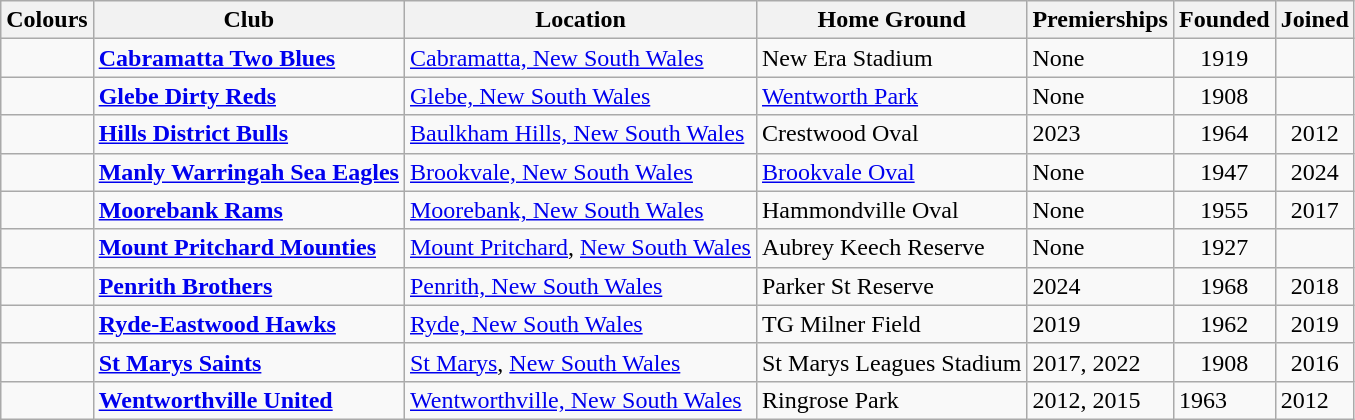<table class="wikitable">
<tr>
<th>Colours</th>
<th>Club</th>
<th>Location</th>
<th>Home Ground</th>
<th>Premierships</th>
<th>Founded</th>
<th>Joined</th>
</tr>
<tr>
<td></td>
<td><strong><a href='#'>Cabramatta Two Blues</a></strong></td>
<td><a href='#'>Cabramatta, New South Wales</a></td>
<td>New Era Stadium</td>
<td>None</td>
<td align="center">1919</td>
<td></td>
</tr>
<tr>
<td></td>
<td><strong><a href='#'>Glebe Dirty Reds</a></strong></td>
<td><a href='#'>Glebe, New South Wales</a></td>
<td><a href='#'>Wentworth Park</a></td>
<td>None</td>
<td align="center">1908</td>
<td></td>
</tr>
<tr>
<td align="center"></td>
<td><strong><a href='#'>Hills District Bulls</a></strong></td>
<td><a href='#'>Baulkham Hills, New South Wales</a></td>
<td>Crestwood Oval</td>
<td>2023</td>
<td align="center">1964</td>
<td align="center">2012</td>
</tr>
<tr>
<td align="center"></td>
<td><strong><a href='#'>Manly Warringah Sea Eagles</a></strong></td>
<td><a href='#'>Brookvale, New South Wales</a></td>
<td><a href='#'>Brookvale Oval</a></td>
<td>None</td>
<td align="center">1947</td>
<td align="center">2024</td>
</tr>
<tr>
<td align="center"></td>
<td><strong><a href='#'>Moorebank Rams</a></strong></td>
<td><a href='#'>Moorebank, New South Wales</a></td>
<td>Hammondville Oval</td>
<td>None</td>
<td align="center">1955</td>
<td align="center">2017</td>
</tr>
<tr>
<td></td>
<td><strong><a href='#'>Mount Pritchard Mounties</a></strong></td>
<td><a href='#'>Mount Pritchard</a>, <a href='#'>New South Wales</a></td>
<td>Aubrey Keech Reserve</td>
<td>None</td>
<td align="center">1927</td>
<td></td>
</tr>
<tr>
<td align="center"></td>
<td><a href='#'><strong>Penrith Brothers</strong></a></td>
<td><a href='#'>Penrith, New South Wales</a></td>
<td>Parker St Reserve</td>
<td>2024</td>
<td align="center">1968</td>
<td align="center">2018</td>
</tr>
<tr>
<td align="center"></td>
<td><strong><a href='#'>Ryde-Eastwood Hawks</a></strong></td>
<td><a href='#'>Ryde, New South Wales</a></td>
<td>TG Milner Field</td>
<td>2019</td>
<td align="center">1962</td>
<td align="center">2019</td>
</tr>
<tr>
<td align="center"></td>
<td><strong><a href='#'>St Marys Saints</a></strong></td>
<td><a href='#'>St Marys</a>, <a href='#'>New South Wales</a></td>
<td>St Marys Leagues Stadium</td>
<td>2017, 2022</td>
<td align="center">1908</td>
<td align="center">2016</td>
</tr>
<tr>
<td></td>
<td><a href='#'><strong>Wentworthville United</strong></a></td>
<td><a href='#'>Wentworthville, New South Wales</a></td>
<td>Ringrose Park</td>
<td>2012, 2015</td>
<td>1963</td>
<td>2012</td>
</tr>
</table>
